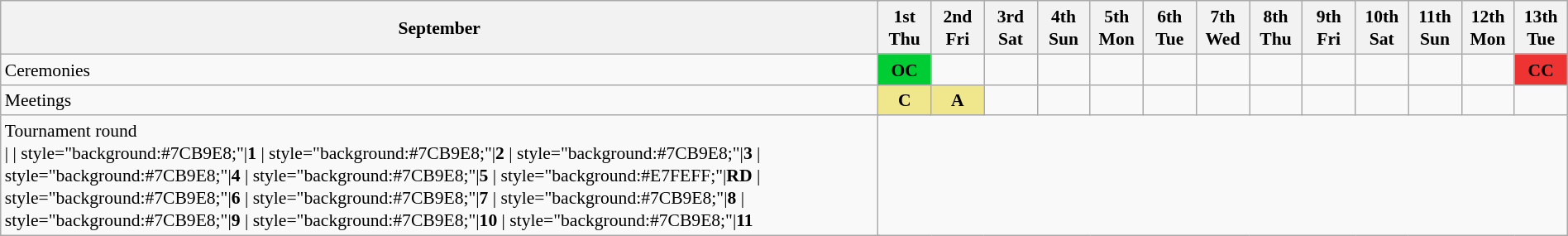<table class="wikitable" style="margin:0.9em auto; font-size:90%; line-height:1.25em;">
<tr>
<th colspan=2>September</th>
<th style="width:2.5em">1st<br>Thu</th>
<th style="width:2.5em">2nd<br>Fri</th>
<th style="width:2.5em">3rd<br>Sat</th>
<th style="width:2.5em">4th<br>Sun</th>
<th style="width:2.5em">5th<br>Mon</th>
<th style="width:2.5em">6th<br>Tue</th>
<th style="width:2.5em">7th<br>Wed</th>
<th style="width:2.5em">8th<br>Thu</th>
<th style="width:2.5em">9th<br>Fri</th>
<th style="width:2.5em">10th<br>Sat</th>
<th style="width:2.5em">11th<br>Sun</th>
<th style="width:2.5em">12th<br>Mon</th>
<th style="width:2.5em">13th<br>Tue</th>
</tr>
<tr>
<td colspan="2" style="text-align:left;">Ceremonies</td>
<td style="background:#0c3; text-align:center;"><strong>OC</strong></td>
<td></td>
<td></td>
<td></td>
<td></td>
<td></td>
<td></td>
<td></td>
<td></td>
<td></td>
<td></td>
<td></td>
<td style="background:#e33; text-align:center;"><strong>CC</strong></td>
</tr>
<tr style="text-align:center;">
<td colspan="2" style="text-align:left;">Meetings</td>
<td style="background:khaki; text-align:center;"><strong>C</strong></td>
<td style="background:khaki; text-align:center;"><strong>A</strong></td>
<td></td>
<td></td>
<td></td>
<td></td>
<td></td>
<td></td>
<td></td>
<td></td>
<td></td>
<td></td>
<td></td>
</tr>
<tr style="text-align:center;">
<td colspan="2" style="text-align:left;">Tournament round<br>| 
| style="background:#7CB9E8;"|<strong>1</strong>
| style="background:#7CB9E8;"|<strong>2</strong>
| style="background:#7CB9E8;"|<strong>3</strong>
| style="background:#7CB9E8;"|<strong>4</strong>
| style="background:#7CB9E8;"|<strong>5</strong>
| style="background:#E7FEFF;"|<strong>RD</strong>
| style="background:#7CB9E8;"|<strong>6</strong>
| style="background:#7CB9E8;"|<strong>7</strong>
| style="background:#7CB9E8;"|<strong>8</strong>
| style="background:#7CB9E8;"|<strong>9</strong>
| style="background:#7CB9E8;"|<strong>10</strong>
| style="background:#7CB9E8;"|<strong>11</strong></td>
</tr>
</table>
